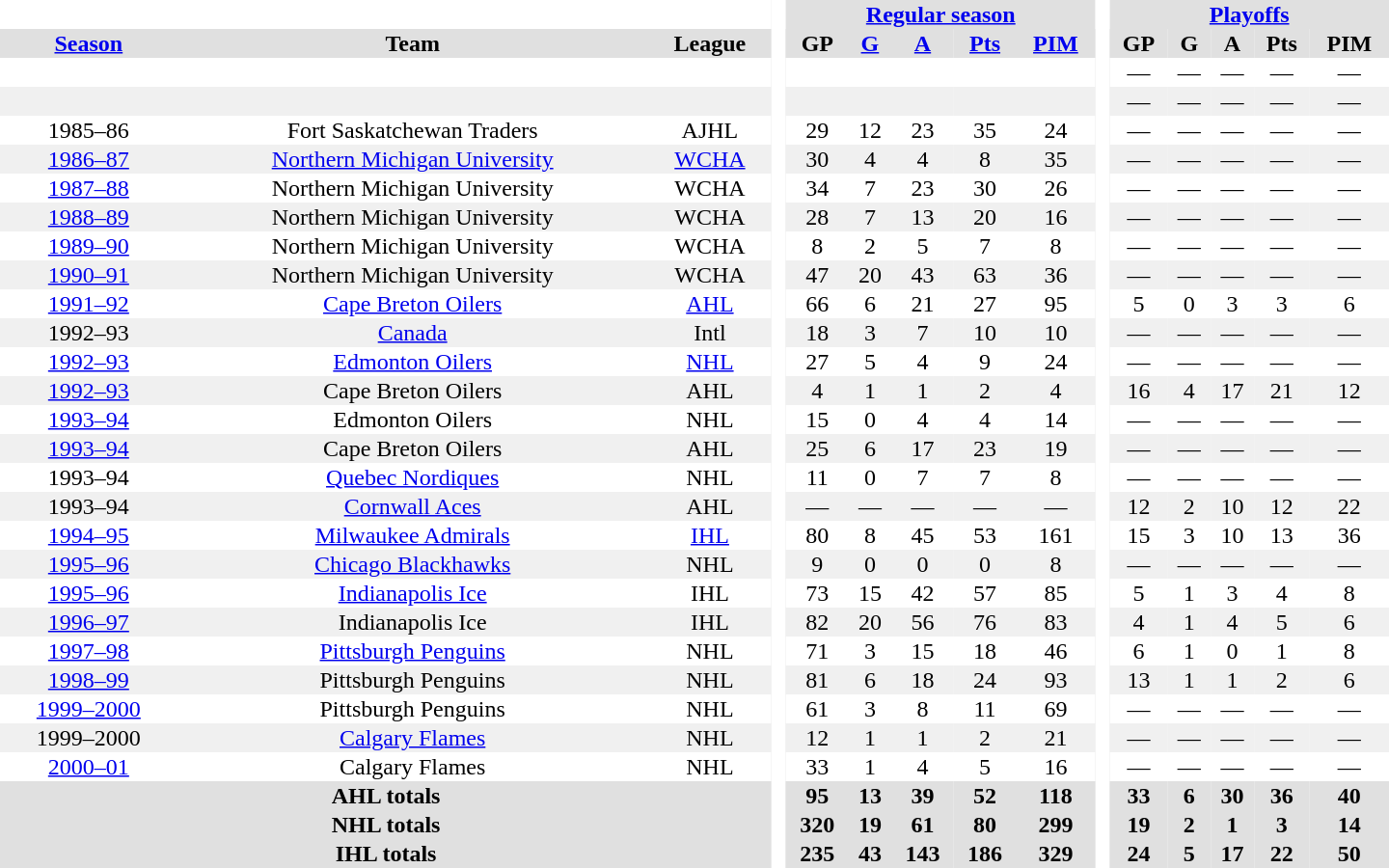<table border="0" cellpadding="1" cellspacing="0" style="text-align:center; width:60em">
<tr bgcolor="#e0e0e0">
<th colspan="3" bgcolor="#ffffff"> </th>
<th rowspan="99" bgcolor="#ffffff"> </th>
<th colspan="5"><a href='#'>Regular season</a></th>
<th rowspan="99" bgcolor="#ffffff"> </th>
<th colspan="5"><a href='#'>Playoffs</a></th>
</tr>
<tr bgcolor="#e0e0e0">
<th><a href='#'>Season</a></th>
<th>Team</th>
<th>League</th>
<th>GP</th>
<th><a href='#'>G</a></th>
<th><a href='#'>A</a></th>
<th><a href='#'>Pts</a></th>
<th><a href='#'>PIM</a></th>
<th>GP</th>
<th>G</th>
<th>A</th>
<th>Pts</th>
<th>PIM</th>
</tr>
<tr>
<td></td>
<td></td>
<td></td>
<td></td>
<td></td>
<td></td>
<td></td>
<td></td>
<td>—</td>
<td>—</td>
<td>—</td>
<td>—</td>
<td>—</td>
</tr>
<tr bgcolor="#f0f0f0">
<td></td>
<td></td>
<td></td>
<td></td>
<td></td>
<td></td>
<td></td>
<td></td>
<td>—</td>
<td>—</td>
<td>—</td>
<td>—</td>
<td>—</td>
</tr>
<tr>
<td>1985–86</td>
<td>Fort Saskatchewan Traders</td>
<td>AJHL</td>
<td>29</td>
<td>12</td>
<td>23</td>
<td>35</td>
<td>24</td>
<td>—</td>
<td>—</td>
<td>—</td>
<td>—</td>
<td>—</td>
</tr>
<tr bgcolor="#f0f0f0">
<td><a href='#'>1986–87</a></td>
<td><a href='#'>Northern Michigan University</a></td>
<td><a href='#'>WCHA</a></td>
<td>30</td>
<td>4</td>
<td>4</td>
<td>8</td>
<td>35</td>
<td>—</td>
<td>—</td>
<td>—</td>
<td>—</td>
<td>—</td>
</tr>
<tr>
<td><a href='#'>1987–88</a></td>
<td>Northern Michigan University</td>
<td>WCHA</td>
<td>34</td>
<td>7</td>
<td>23</td>
<td>30</td>
<td>26</td>
<td>—</td>
<td>—</td>
<td>—</td>
<td>—</td>
<td>—</td>
</tr>
<tr bgcolor="#f0f0f0">
<td><a href='#'>1988–89</a></td>
<td>Northern Michigan University</td>
<td>WCHA</td>
<td>28</td>
<td>7</td>
<td>13</td>
<td>20</td>
<td>16</td>
<td>—</td>
<td>—</td>
<td>—</td>
<td>—</td>
<td>—</td>
</tr>
<tr>
<td><a href='#'>1989–90</a></td>
<td>Northern Michigan University</td>
<td>WCHA</td>
<td>8</td>
<td>2</td>
<td>5</td>
<td>7</td>
<td>8</td>
<td>—</td>
<td>—</td>
<td>—</td>
<td>—</td>
<td>—</td>
</tr>
<tr bgcolor="#f0f0f0">
<td><a href='#'>1990–91</a></td>
<td>Northern Michigan University</td>
<td>WCHA</td>
<td>47</td>
<td>20</td>
<td>43</td>
<td>63</td>
<td>36</td>
<td>—</td>
<td>—</td>
<td>—</td>
<td>—</td>
<td>—</td>
</tr>
<tr>
<td><a href='#'>1991–92</a></td>
<td><a href='#'>Cape Breton Oilers</a></td>
<td><a href='#'>AHL</a></td>
<td>66</td>
<td>6</td>
<td>21</td>
<td>27</td>
<td>95</td>
<td>5</td>
<td>0</td>
<td>3</td>
<td>3</td>
<td>6</td>
</tr>
<tr bgcolor="#f0f0f0">
<td>1992–93</td>
<td><a href='#'>Canada</a></td>
<td>Intl</td>
<td>18</td>
<td>3</td>
<td>7</td>
<td>10</td>
<td>10</td>
<td>—</td>
<td>—</td>
<td>—</td>
<td>—</td>
<td>—</td>
</tr>
<tr>
<td><a href='#'>1992–93</a></td>
<td><a href='#'>Edmonton Oilers</a></td>
<td><a href='#'>NHL</a></td>
<td>27</td>
<td>5</td>
<td>4</td>
<td>9</td>
<td>24</td>
<td>—</td>
<td>—</td>
<td>—</td>
<td>—</td>
<td>—</td>
</tr>
<tr bgcolor="#f0f0f0">
<td><a href='#'>1992–93</a></td>
<td>Cape Breton Oilers</td>
<td>AHL</td>
<td>4</td>
<td>1</td>
<td>1</td>
<td>2</td>
<td>4</td>
<td>16</td>
<td>4</td>
<td>17</td>
<td>21</td>
<td>12</td>
</tr>
<tr>
<td><a href='#'>1993–94</a></td>
<td>Edmonton Oilers</td>
<td>NHL</td>
<td>15</td>
<td>0</td>
<td>4</td>
<td>4</td>
<td>14</td>
<td>—</td>
<td>—</td>
<td>—</td>
<td>—</td>
<td>—</td>
</tr>
<tr bgcolor="#f0f0f0">
<td><a href='#'>1993–94</a></td>
<td>Cape Breton Oilers</td>
<td>AHL</td>
<td>25</td>
<td>6</td>
<td>17</td>
<td>23</td>
<td>19</td>
<td>—</td>
<td>—</td>
<td>—</td>
<td>—</td>
<td>—</td>
</tr>
<tr>
<td>1993–94</td>
<td><a href='#'>Quebec Nordiques</a></td>
<td>NHL</td>
<td>11</td>
<td>0</td>
<td>7</td>
<td>7</td>
<td>8</td>
<td>—</td>
<td>—</td>
<td>—</td>
<td>—</td>
<td>—</td>
</tr>
<tr bgcolor="#f0f0f0">
<td>1993–94</td>
<td><a href='#'>Cornwall Aces</a></td>
<td>AHL</td>
<td>—</td>
<td>—</td>
<td>—</td>
<td>—</td>
<td>—</td>
<td>12</td>
<td>2</td>
<td>10</td>
<td>12</td>
<td>22</td>
</tr>
<tr>
<td><a href='#'>1994–95</a></td>
<td><a href='#'>Milwaukee Admirals</a></td>
<td><a href='#'>IHL</a></td>
<td>80</td>
<td>8</td>
<td>45</td>
<td>53</td>
<td>161</td>
<td>15</td>
<td>3</td>
<td>10</td>
<td>13</td>
<td>36</td>
</tr>
<tr bgcolor="#f0f0f0">
<td><a href='#'>1995–96</a></td>
<td><a href='#'>Chicago Blackhawks</a></td>
<td>NHL</td>
<td>9</td>
<td>0</td>
<td>0</td>
<td>0</td>
<td>8</td>
<td>—</td>
<td>—</td>
<td>—</td>
<td>—</td>
<td>—</td>
</tr>
<tr>
<td><a href='#'>1995–96</a></td>
<td><a href='#'>Indianapolis Ice</a></td>
<td>IHL</td>
<td>73</td>
<td>15</td>
<td>42</td>
<td>57</td>
<td>85</td>
<td>5</td>
<td>1</td>
<td>3</td>
<td>4</td>
<td>8</td>
</tr>
<tr bgcolor="#f0f0f0">
<td><a href='#'>1996–97</a></td>
<td>Indianapolis Ice</td>
<td>IHL</td>
<td>82</td>
<td>20</td>
<td>56</td>
<td>76</td>
<td>83</td>
<td>4</td>
<td>1</td>
<td>4</td>
<td>5</td>
<td>6</td>
</tr>
<tr>
<td><a href='#'>1997–98</a></td>
<td><a href='#'>Pittsburgh Penguins</a></td>
<td>NHL</td>
<td>71</td>
<td>3</td>
<td>15</td>
<td>18</td>
<td>46</td>
<td>6</td>
<td>1</td>
<td>0</td>
<td>1</td>
<td>8</td>
</tr>
<tr bgcolor="#f0f0f0">
<td><a href='#'>1998–99</a></td>
<td>Pittsburgh Penguins</td>
<td>NHL</td>
<td>81</td>
<td>6</td>
<td>18</td>
<td>24</td>
<td>93</td>
<td>13</td>
<td>1</td>
<td>1</td>
<td>2</td>
<td>6</td>
</tr>
<tr>
<td><a href='#'>1999–2000</a></td>
<td>Pittsburgh Penguins</td>
<td>NHL</td>
<td>61</td>
<td>3</td>
<td>8</td>
<td>11</td>
<td>69</td>
<td>—</td>
<td>—</td>
<td>—</td>
<td>—</td>
<td>—</td>
</tr>
<tr bgcolor="#f0f0f0">
<td>1999–2000</td>
<td><a href='#'>Calgary Flames</a></td>
<td>NHL</td>
<td>12</td>
<td>1</td>
<td>1</td>
<td>2</td>
<td>21</td>
<td>—</td>
<td>—</td>
<td>—</td>
<td>—</td>
<td>—</td>
</tr>
<tr>
<td><a href='#'>2000–01</a></td>
<td>Calgary Flames</td>
<td>NHL</td>
<td>33</td>
<td>1</td>
<td>4</td>
<td>5</td>
<td>16</td>
<td>—</td>
<td>—</td>
<td>—</td>
<td>—</td>
<td>—</td>
</tr>
<tr bgcolor="#e0e0e0">
<th colspan="3">AHL totals</th>
<th>95</th>
<th>13</th>
<th>39</th>
<th>52</th>
<th>118</th>
<th>33</th>
<th>6</th>
<th>30</th>
<th>36</th>
<th>40</th>
</tr>
<tr bgcolor="#e0e0e0">
<th colspan="3">NHL totals</th>
<th>320</th>
<th>19</th>
<th>61</th>
<th>80</th>
<th>299</th>
<th>19</th>
<th>2</th>
<th>1</th>
<th>3</th>
<th>14</th>
</tr>
<tr bgcolor="#e0e0e0">
<th colspan="3">IHL totals</th>
<th>235</th>
<th>43</th>
<th>143</th>
<th>186</th>
<th>329</th>
<th>24</th>
<th>5</th>
<th>17</th>
<th>22</th>
<th>50</th>
</tr>
</table>
